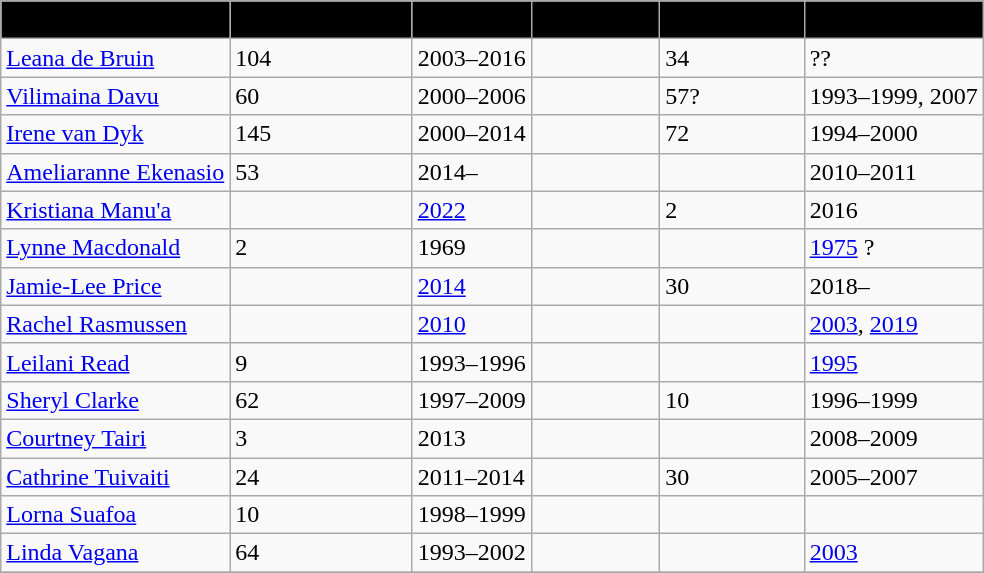<table class="wikitable collapsible" border="1">
<tr>
<th style="background:black;"><span>Player</span></th>
<th style="background:black;"><span>NZ Appearances</span></th>
<th style="background:black;"><span>Years</span></th>
<th style="background:black;"><span>Other team</span></th>
<th style="background:black;"><span>Appearances</span></th>
<th style="background:black;"><span>Years</span></th>
</tr>
<tr>
<td><a href='#'>Leana de Bruin</a></td>
<td>104</td>
<td>2003–2016</td>
<td></td>
<td>34</td>
<td>??</td>
</tr>
<tr>
<td><a href='#'>Vilimaina Davu</a></td>
<td>60</td>
<td>2000–2006</td>
<td></td>
<td>57?</td>
<td>1993–1999, 2007</td>
</tr>
<tr>
<td><a href='#'>Irene van Dyk</a></td>
<td>145</td>
<td>2000–2014</td>
<td></td>
<td>72</td>
<td>1994–2000</td>
</tr>
<tr>
<td><a href='#'>Ameliaranne Ekenasio</a></td>
<td>53</td>
<td>2014–</td>
<td></td>
<td><em></em></td>
<td>2010–2011</td>
</tr>
<tr>
<td><a href='#'>Kristiana Manu'a</a></td>
<td><em></em></td>
<td><a href='#'>2022</a></td>
<td></td>
<td>2</td>
<td>2016</td>
</tr>
<tr>
<td><a href='#'>Lynne Macdonald</a></td>
<td>2</td>
<td>1969</td>
<td></td>
<td></td>
<td><a href='#'>1975</a> ?</td>
</tr>
<tr>
<td><a href='#'>Jamie-Lee Price</a></td>
<td><em></em></td>
<td><a href='#'>2014</a></td>
<td></td>
<td>30</td>
<td>2018–</td>
</tr>
<tr>
<td><a href='#'>Rachel Rasmussen</a></td>
<td><em></em></td>
<td><a href='#'>2010</a></td>
<td></td>
<td></td>
<td><a href='#'>2003</a>, <a href='#'>2019</a></td>
</tr>
<tr>
<td><a href='#'>Leilani Read</a></td>
<td>9</td>
<td>1993–1996</td>
<td></td>
<td></td>
<td><a href='#'>1995</a></td>
</tr>
<tr>
<td><a href='#'>Sheryl Clarke</a></td>
<td>62</td>
<td>1997–2009</td>
<td></td>
<td>10</td>
<td>1996–1999</td>
</tr>
<tr>
<td><a href='#'>Courtney Tairi</a></td>
<td>3</td>
<td>2013</td>
<td></td>
<td><em></em></td>
<td>2008–2009</td>
</tr>
<tr>
<td><a href='#'>Cathrine Tuivaiti</a></td>
<td>24</td>
<td>2011–2014</td>
<td></td>
<td>30</td>
<td>2005–2007</td>
</tr>
<tr>
<td><a href='#'>Lorna Suafoa</a></td>
<td>10</td>
<td>1998–1999</td>
<td></td>
<td></td>
<td></td>
</tr>
<tr>
<td><a href='#'>Linda Vagana</a></td>
<td>64</td>
<td>1993–2002</td>
<td></td>
<td></td>
<td><a href='#'>2003</a></td>
</tr>
<tr>
</tr>
</table>
